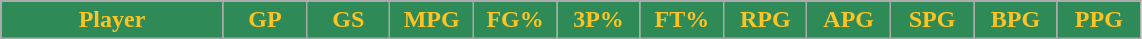<table class="wikitable sortable" style="text-align:center;">
<tr>
<th style="background:seaGreen; color:#ffc322; width:16%;">Player</th>
<th style="background:seaGreen; color:#ffc322; width:6%;">GP</th>
<th style="background:seaGreen; color:#ffc322; width:6%;">GS</th>
<th style="background:seaGreen; color:#ffc322; width:6%;">MPG</th>
<th style="background:seaGreen; color:#ffc322; width:6%;">FG%</th>
<th style="background:seaGreen; color:#ffc322; width:6%;">3P%</th>
<th style="background:seaGreen; color:#ffc322; width:6%;">FT%</th>
<th style="background:seaGreen; color:#ffc322; width:6%;">RPG</th>
<th style="background:seaGreen; color:#ffc322; width:6%;">APG</th>
<th style="background:seaGreen; color:#ffc322; width:6%;">SPG</th>
<th style="background:seaGreen; color:#ffc322; width:6%;">BPG</th>
<th style="background:seaGreen; color:#ffc322; width:6%;">PPG</th>
</tr>
</table>
